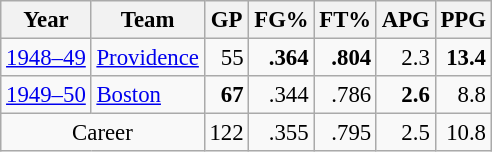<table class="wikitable sortable" style="font-size:95%; text-align:right;">
<tr>
<th>Year</th>
<th>Team</th>
<th>GP</th>
<th>FG%</th>
<th>FT%</th>
<th>APG</th>
<th>PPG</th>
</tr>
<tr>
<td style="text-align:left;"><a href='#'>1948–49</a></td>
<td style="text-align:left;"><a href='#'>Providence</a></td>
<td>55</td>
<td><strong>.364</strong></td>
<td><strong>.804</strong></td>
<td>2.3</td>
<td><strong>13.4</strong></td>
</tr>
<tr>
<td style="text-align:left;"><a href='#'>1949–50</a></td>
<td style="text-align:left;"><a href='#'>Boston</a></td>
<td><strong>67</strong></td>
<td>.344</td>
<td>.786</td>
<td><strong>2.6</strong></td>
<td>8.8</td>
</tr>
<tr>
<td colspan="2" style="text-align:center;">Career</td>
<td>122</td>
<td>.355</td>
<td>.795</td>
<td>2.5</td>
<td>10.8</td>
</tr>
</table>
